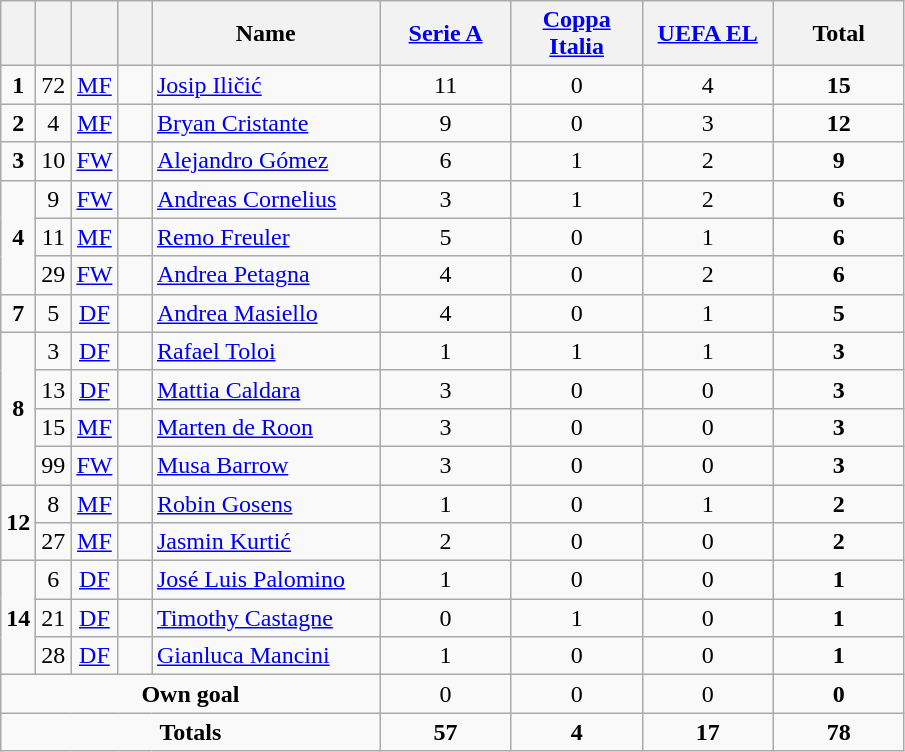<table class="wikitable" style="text-align:center">
<tr>
<th width=15></th>
<th width=15></th>
<th width=15></th>
<th width=15></th>
<th width=145>Name</th>
<th width=80><strong><a href='#'>Serie A</a></strong></th>
<th width=80><strong><a href='#'>Coppa Italia</a></strong></th>
<th width=80><strong><a href='#'>UEFA EL</a></strong></th>
<th width=80>Total</th>
</tr>
<tr>
<td><strong>1</strong></td>
<td>72</td>
<td><a href='#'>MF</a></td>
<td></td>
<td align=left><a href='#'>Josip Iličić</a></td>
<td>11</td>
<td>0</td>
<td>4</td>
<td><strong>15</strong></td>
</tr>
<tr>
<td><strong>2</strong></td>
<td>4</td>
<td><a href='#'>MF</a></td>
<td></td>
<td align=left><a href='#'>Bryan Cristante</a></td>
<td>9</td>
<td>0</td>
<td>3</td>
<td><strong>12</strong></td>
</tr>
<tr>
<td><strong>3</strong></td>
<td>10</td>
<td><a href='#'>FW</a></td>
<td></td>
<td align=left><a href='#'>Alejandro Gómez</a></td>
<td>6</td>
<td>1</td>
<td>2</td>
<td><strong>9</strong></td>
</tr>
<tr>
<td rowspan=3><strong>4</strong></td>
<td>9</td>
<td><a href='#'>FW</a></td>
<td></td>
<td align=left><a href='#'>Andreas Cornelius</a></td>
<td>3</td>
<td>1</td>
<td>2</td>
<td><strong>6</strong></td>
</tr>
<tr>
<td>11</td>
<td><a href='#'>MF</a></td>
<td></td>
<td align=left><a href='#'>Remo Freuler</a></td>
<td>5</td>
<td>0</td>
<td>1</td>
<td><strong>6</strong></td>
</tr>
<tr>
<td>29</td>
<td><a href='#'>FW</a></td>
<td></td>
<td align=left><a href='#'>Andrea Petagna</a></td>
<td>4</td>
<td>0</td>
<td>2</td>
<td><strong>6</strong></td>
</tr>
<tr>
<td><strong>7</strong></td>
<td>5</td>
<td><a href='#'>DF</a></td>
<td></td>
<td align=left><a href='#'>Andrea Masiello</a></td>
<td>4</td>
<td>0</td>
<td>1</td>
<td><strong>5</strong></td>
</tr>
<tr>
<td rowspan=4><strong>8</strong></td>
<td>3</td>
<td><a href='#'>DF</a></td>
<td></td>
<td align=left><a href='#'>Rafael Toloi</a></td>
<td>1</td>
<td>1</td>
<td>1</td>
<td><strong>3</strong></td>
</tr>
<tr>
<td>13</td>
<td><a href='#'>DF</a></td>
<td></td>
<td align=left><a href='#'>Mattia Caldara</a></td>
<td>3</td>
<td>0</td>
<td>0</td>
<td><strong>3</strong></td>
</tr>
<tr>
<td>15</td>
<td><a href='#'>MF</a></td>
<td></td>
<td align=left><a href='#'>Marten de Roon</a></td>
<td>3</td>
<td>0</td>
<td>0</td>
<td><strong>3</strong></td>
</tr>
<tr>
<td>99</td>
<td><a href='#'>FW</a></td>
<td></td>
<td align=left><a href='#'>Musa Barrow</a></td>
<td>3</td>
<td>0</td>
<td>0</td>
<td><strong>3</strong></td>
</tr>
<tr>
<td rowspan=2><strong>12</strong></td>
<td>8</td>
<td><a href='#'>MF</a></td>
<td></td>
<td align=left><a href='#'>Robin Gosens</a></td>
<td>1</td>
<td>0</td>
<td>1</td>
<td><strong>2</strong></td>
</tr>
<tr>
<td>27</td>
<td><a href='#'>MF</a></td>
<td></td>
<td align=left><a href='#'>Jasmin Kurtić</a></td>
<td>2</td>
<td>0</td>
<td>0</td>
<td><strong>2</strong></td>
</tr>
<tr>
<td rowspan=3><strong>14</strong></td>
<td>6</td>
<td><a href='#'>DF</a></td>
<td></td>
<td align=left><a href='#'>José Luis Palomino</a></td>
<td>1</td>
<td>0</td>
<td>0</td>
<td><strong>1</strong></td>
</tr>
<tr>
<td>21</td>
<td><a href='#'>DF</a></td>
<td></td>
<td align=left><a href='#'>Timothy Castagne</a></td>
<td>0</td>
<td>1</td>
<td>0</td>
<td><strong>1</strong></td>
</tr>
<tr>
<td>28</td>
<td><a href='#'>DF</a></td>
<td></td>
<td align=left><a href='#'>Gianluca Mancini</a></td>
<td>1</td>
<td>0</td>
<td>0</td>
<td><strong>1</strong></td>
</tr>
<tr>
<td colspan=5><strong>Own goal</strong></td>
<td>0</td>
<td>0</td>
<td>0</td>
<td><strong>0</strong></td>
</tr>
<tr>
<td colspan=5><strong>Totals</strong></td>
<td><strong>57</strong></td>
<td><strong>4</strong></td>
<td><strong>17</strong></td>
<td><strong>78</strong></td>
</tr>
</table>
